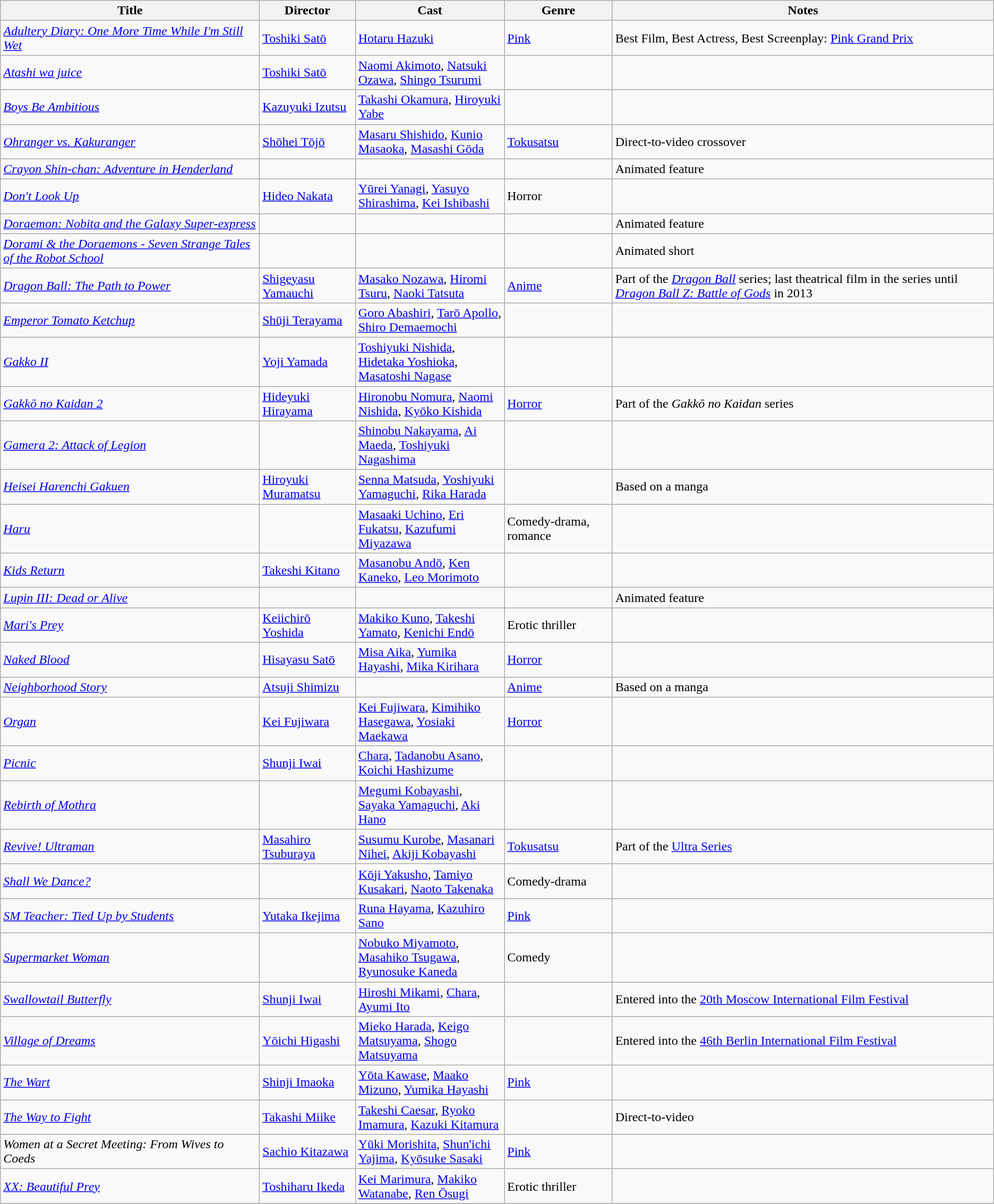<table class="wikitable sortable">
<tr>
<th>Title</th>
<th>Director</th>
<th width=15%>Cast</th>
<th>Genre</th>
<th>Notes</th>
</tr>
<tr>
<td><em><a href='#'>Adultery Diary: One More Time While I'm Still Wet</a></em></td>
<td><a href='#'>Toshiki Satō</a></td>
<td><a href='#'>Hotaru Hazuki</a></td>
<td><a href='#'>Pink</a></td>
<td>Best Film, Best Actress, Best Screenplay: <a href='#'>Pink Grand Prix</a></td>
</tr>
<tr>
<td><em><a href='#'>Atashi wa juice</a></em></td>
<td><a href='#'>Toshiki Satō</a></td>
<td><a href='#'>Naomi Akimoto</a>, <a href='#'>Natsuki Ozawa</a>, <a href='#'>Shingo Tsurumi</a></td>
<td></td>
<td></td>
</tr>
<tr>
<td><em><a href='#'>Boys Be Ambitious</a></em></td>
<td><a href='#'>Kazuyuki Izutsu</a></td>
<td><a href='#'>Takashi Okamura</a>, <a href='#'>Hiroyuki Yabe</a></td>
<td></td>
<td></td>
</tr>
<tr>
<td><em><a href='#'>Ohranger vs. Kakuranger</a></em></td>
<td><a href='#'>Shōhei Tōjō</a></td>
<td><a href='#'>Masaru Shishido</a>, <a href='#'>Kunio Masaoka</a>, <a href='#'>Masashi Gōda</a></td>
<td><a href='#'>Tokusatsu</a></td>
<td>Direct-to-video crossover</td>
</tr>
<tr>
<td><em><a href='#'>Crayon Shin-chan: Adventure in Henderland</a></em></td>
<td></td>
<td></td>
<td></td>
<td>Animated feature</td>
</tr>
<tr>
<td><em><a href='#'>Don't Look Up</a></em></td>
<td><a href='#'>Hideo Nakata</a></td>
<td><a href='#'>Yūrei Yanagi</a>, <a href='#'>Yasuyo Shirashima</a>, <a href='#'>Kei Ishibashi</a></td>
<td>Horror</td>
<td></td>
</tr>
<tr>
<td><em><a href='#'>Doraemon: Nobita and the Galaxy Super-express</a></em></td>
<td></td>
<td></td>
<td></td>
<td>Animated feature</td>
</tr>
<tr>
<td><em><a href='#'>Dorami & the Doraemons - Seven Strange Tales of the Robot School</a></em></td>
<td></td>
<td></td>
<td></td>
<td>Animated short</td>
</tr>
<tr>
<td><em><a href='#'>Dragon Ball: The Path to Power</a></em></td>
<td><a href='#'>Shigeyasu Yamauchi</a></td>
<td><a href='#'>Masako Nozawa</a>, <a href='#'>Hiromi Tsuru</a>, <a href='#'>Naoki Tatsuta</a></td>
<td><a href='#'>Anime</a></td>
<td>Part of the <em><a href='#'>Dragon Ball</a></em> series; last theatrical film in the series until <em><a href='#'>Dragon Ball Z: Battle of Gods</a></em> in 2013</td>
</tr>
<tr>
<td><em><a href='#'>Emperor Tomato Ketchup</a></em></td>
<td><a href='#'>Shūji Terayama</a></td>
<td><a href='#'>Goro Abashiri</a>, <a href='#'>Tarō Apollo</a>, <a href='#'>Shiro Demaemochi</a></td>
<td></td>
<td></td>
</tr>
<tr>
<td><em><a href='#'>Gakko II</a></em></td>
<td><a href='#'>Yoji Yamada</a></td>
<td><a href='#'>Toshiyuki Nishida</a>, <a href='#'>Hidetaka Yoshioka</a>, <a href='#'>Masatoshi Nagase</a></td>
<td></td>
<td></td>
</tr>
<tr>
<td><em><a href='#'>Gakkō no Kaidan 2</a></em></td>
<td><a href='#'>Hideyuki Hirayama</a></td>
<td><a href='#'>Hironobu Nomura</a>, <a href='#'>Naomi Nishida</a>, <a href='#'>Kyōko Kishida</a></td>
<td><a href='#'>Horror</a></td>
<td>Part of the <em>Gakkō no Kaidan</em> series</td>
</tr>
<tr>
<td><em><a href='#'>Gamera 2: Attack of Legion</a></em></td>
<td></td>
<td><a href='#'>Shinobu Nakayama</a>, <a href='#'>Ai Maeda</a>, <a href='#'>Toshiyuki Nagashima</a></td>
<td></td>
<td></td>
</tr>
<tr>
<td><em><a href='#'>Heisei Harenchi Gakuen</a></em></td>
<td><a href='#'>Hiroyuki Muramatsu</a></td>
<td><a href='#'>Senna Matsuda</a>, <a href='#'>Yoshiyuki Yamaguchi</a>, <a href='#'>Rika Harada</a></td>
<td></td>
<td>Based on a manga</td>
</tr>
<tr>
<td><em><a href='#'>Haru</a></em></td>
<td></td>
<td><a href='#'>Masaaki Uchino</a>, <a href='#'>Eri Fukatsu</a>, <a href='#'>Kazufumi Miyazawa</a></td>
<td>Comedy-drama, romance</td>
<td></td>
</tr>
<tr>
<td><em><a href='#'>Kids Return</a></em></td>
<td><a href='#'>Takeshi Kitano</a></td>
<td><a href='#'>Masanobu Andō</a>, <a href='#'>Ken Kaneko</a>, <a href='#'>Leo Morimoto</a></td>
<td></td>
<td></td>
</tr>
<tr>
<td><em><a href='#'>Lupin III: Dead or Alive</a></em></td>
<td></td>
<td></td>
<td></td>
<td>Animated feature</td>
</tr>
<tr>
<td><em><a href='#'>Mari's Prey</a></em></td>
<td><a href='#'>Keiichirō Yoshida</a></td>
<td><a href='#'>Makiko Kuno</a>, <a href='#'>Takeshi Yamato</a>, <a href='#'>Kenichi Endō</a></td>
<td>Erotic thriller</td>
<td></td>
</tr>
<tr>
<td><em><a href='#'>Naked Blood</a></em></td>
<td><a href='#'>Hisayasu Satō</a></td>
<td><a href='#'>Misa Aika</a>, <a href='#'>Yumika Hayashi</a>, <a href='#'>Mika Kirihara</a></td>
<td><a href='#'>Horror</a></td>
<td></td>
</tr>
<tr>
<td><em><a href='#'>Neighborhood Story</a></em></td>
<td><a href='#'>Atsuji Shimizu</a></td>
<td></td>
<td><a href='#'>Anime</a></td>
<td>Based on a manga</td>
</tr>
<tr>
<td><em><a href='#'>Organ</a></em></td>
<td><a href='#'>Kei Fujiwara</a></td>
<td><a href='#'>Kei Fujiwara</a>, <a href='#'>Kimihiko Hasegawa</a>, <a href='#'>Yosiaki Maekawa</a></td>
<td><a href='#'>Horror</a></td>
<td></td>
</tr>
<tr>
<td><em><a href='#'>Picnic</a></em></td>
<td><a href='#'>Shunji Iwai</a></td>
<td><a href='#'>Chara</a>, <a href='#'>Tadanobu Asano</a>, <a href='#'>Koichi Hashizume</a></td>
<td></td>
<td></td>
</tr>
<tr>
<td><em><a href='#'>Rebirth of Mothra</a></em></td>
<td></td>
<td><a href='#'>Megumi Kobayashi</a>, <a href='#'>Sayaka Yamaguchi</a>, <a href='#'>Aki Hano</a></td>
<td></td>
<td></td>
</tr>
<tr>
<td><em><a href='#'>Revive! Ultraman</a></em></td>
<td><a href='#'>Masahiro Tsuburaya</a></td>
<td><a href='#'>Susumu Kurobe</a>, <a href='#'>Masanari Nihei</a>, <a href='#'>Akiji Kobayashi</a></td>
<td><a href='#'>Tokusatsu</a></td>
<td>Part of the <a href='#'>Ultra Series</a></td>
</tr>
<tr>
<td><em><a href='#'>Shall We Dance?</a></em></td>
<td></td>
<td><a href='#'>Kōji Yakusho</a>, <a href='#'>Tamiyo Kusakari</a>, <a href='#'>Naoto Takenaka</a></td>
<td>Comedy-drama</td>
<td></td>
</tr>
<tr>
<td><em><a href='#'>SM Teacher: Tied Up by Students</a></em></td>
<td><a href='#'>Yutaka Ikejima</a></td>
<td><a href='#'>Runa Hayama</a>, <a href='#'>Kazuhiro Sano</a></td>
<td><a href='#'>Pink</a></td>
<td></td>
</tr>
<tr>
<td><em><a href='#'>Supermarket Woman</a></em></td>
<td></td>
<td><a href='#'>Nobuko Miyamoto</a>, <a href='#'>Masahiko Tsugawa</a>, <a href='#'>Ryunosuke Kaneda</a></td>
<td>Comedy</td>
<td></td>
</tr>
<tr>
<td><em><a href='#'>Swallowtail Butterfly</a></em></td>
<td><a href='#'>Shunji Iwai</a></td>
<td><a href='#'>Hiroshi Mikami</a>, <a href='#'>Chara</a>, <a href='#'>Ayumi Ito</a></td>
<td></td>
<td>Entered into the <a href='#'>20th Moscow International Film Festival</a></td>
</tr>
<tr>
<td><em><a href='#'>Village of Dreams</a></em></td>
<td><a href='#'>Yōichi Higashi</a></td>
<td><a href='#'>Mieko Harada</a>, <a href='#'>Keigo Matsuyama</a>, <a href='#'>Shogo Matsuyama</a></td>
<td></td>
<td>Entered into the <a href='#'>46th Berlin International Film Festival</a></td>
</tr>
<tr>
<td><em><a href='#'>The Wart</a></em></td>
<td><a href='#'>Shinji Imaoka</a></td>
<td><a href='#'>Yōta Kawase</a>, <a href='#'>Maako Mizuno</a>, <a href='#'>Yumika Hayashi</a></td>
<td><a href='#'>Pink</a></td>
<td></td>
</tr>
<tr>
<td><em><a href='#'>The Way to Fight</a></em></td>
<td><a href='#'>Takashi Miike</a></td>
<td><a href='#'>Takeshi Caesar</a>, <a href='#'>Ryoko Imamura</a>, <a href='#'>Kazuki Kitamura</a></td>
<td></td>
<td>Direct-to-video</td>
</tr>
<tr>
<td><em>Women at a Secret Meeting: From Wives to Coeds</em></td>
<td><a href='#'>Sachio Kitazawa</a></td>
<td><a href='#'>Yūki Morishita</a>, <a href='#'>Shun'ichi Yajima</a>, <a href='#'>Kyōsuke Sasaki</a></td>
<td><a href='#'>Pink</a></td>
<td></td>
</tr>
<tr>
<td><em><a href='#'>XX: Beautiful Prey</a></em></td>
<td><a href='#'>Toshiharu Ikeda</a></td>
<td><a href='#'>Kei Marimura</a>, <a href='#'>Makiko Watanabe</a>, <a href='#'>Ren Ōsugi</a></td>
<td>Erotic thriller</td>
<td></td>
</tr>
<tr>
</tr>
</table>
